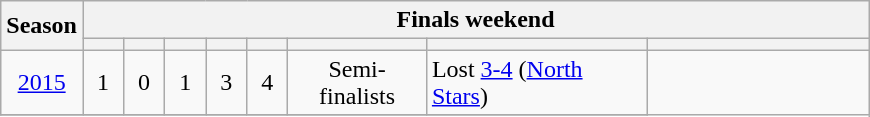<table class="wikitable" style="text-align: center">
<tr>
<th rowspan="2" style="width:40px">Season</th>
<th colspan="8">Finals weekend</th>
</tr>
<tr>
<th width="20px"></th>
<th width="20px"></th>
<th width="20px"></th>
<th width="20px"></th>
<th width="20px"></th>
<th width="85px"></th>
<th width="140px"></th>
<th width="140px"></th>
</tr>
<tr>
<td><a href='#'>2015</a></td>
<td>1</td>
<td>0</td>
<td>1</td>
<td>3</td>
<td>4</td>
<td>Semi-finalists</td>
<td align="left">Lost <a href='#'>3-4</a> (<a href='#'>North Stars</a>)</td>
</tr>
<tr>
</tr>
</table>
